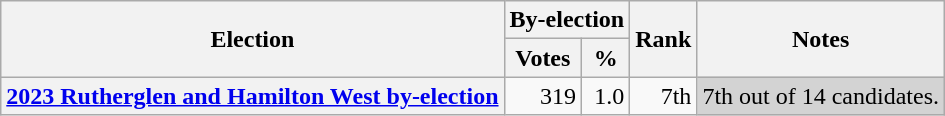<table class="wikitable" style="text-align:right">
<tr>
<th rowspan="2">Election</th>
<th colspan="2">By-election</th>
<th rowspan="2">Rank</th>
<th rowspan="2">Notes</th>
</tr>
<tr>
<th>Votes</th>
<th>%</th>
</tr>
<tr>
<th><a href='#'>2023 Rutherglen and Hamilton West by-election</a></th>
<td>319</td>
<td>1.0</td>
<td> 7th</td>
<td bgcolor="lightgrey">7th out of 14 candidates.</td>
</tr>
</table>
